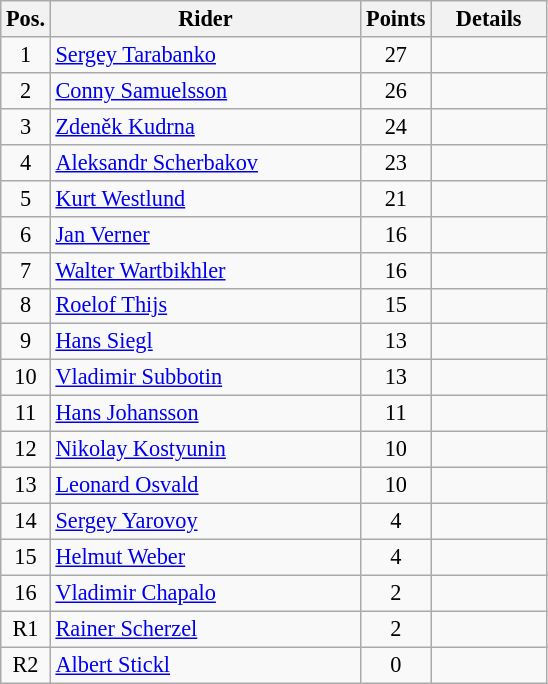<table class=wikitable style="font-size:93%;">
<tr>
<th width=25px>Pos.</th>
<th width=200px>Rider</th>
<th width=40px>Points</th>
<th width=70px>Details</th>
</tr>
<tr align=center >
<td>1</td>
<td align=left> <a href='#'>Sergey Tarabanko</a></td>
<td>27</td>
<td></td>
</tr>
<tr align=center >
<td>2</td>
<td align=left> <a href='#'>Conny Samuelsson</a></td>
<td>26</td>
<td></td>
</tr>
<tr align=center >
<td>3</td>
<td align=left> <a href='#'>Zdeněk Kudrna</a></td>
<td>24</td>
<td></td>
</tr>
<tr align=center >
<td>4</td>
<td align=left> <a href='#'>Aleksandr Scherbakov</a></td>
<td>23</td>
<td></td>
</tr>
<tr align=center >
<td>5</td>
<td align=left> <a href='#'>Kurt Westlund</a></td>
<td>21</td>
<td></td>
</tr>
<tr align=center>
<td>6</td>
<td align=left> <a href='#'>Jan Verner</a></td>
<td>16</td>
<td></td>
</tr>
<tr align=center>
<td>7</td>
<td align=left> <a href='#'>Walter Wartbikhler</a></td>
<td>16</td>
<td></td>
</tr>
<tr align=center>
<td>8</td>
<td align=left>  <a href='#'>Roelof Thijs</a></td>
<td>15</td>
<td></td>
</tr>
<tr align=center>
<td>9</td>
<td align=left>  <a href='#'>Hans Siegl</a></td>
<td>13</td>
<td></td>
</tr>
<tr align=center>
<td>10</td>
<td align=left> <a href='#'>Vladimir Subbotin</a></td>
<td>13</td>
<td></td>
</tr>
<tr align=center>
<td>11</td>
<td align=left> <a href='#'>Hans Johansson</a></td>
<td>11</td>
<td></td>
</tr>
<tr align=center>
<td>12</td>
<td align=left> <a href='#'>Nikolay Kostyunin</a></td>
<td>10</td>
<td></td>
</tr>
<tr align=center>
<td>13</td>
<td align=left> <a href='#'>Leonard Osvald</a></td>
<td>10</td>
<td></td>
</tr>
<tr align=center>
<td>14</td>
<td align=left> <a href='#'>Sergey Yarovoy</a></td>
<td>4</td>
<td></td>
</tr>
<tr align=center>
<td>15</td>
<td align=left> <a href='#'>Helmut Weber</a></td>
<td>4</td>
<td></td>
</tr>
<tr align=center>
<td>16</td>
<td align=left> <a href='#'>Vladimir Chapalo</a></td>
<td>2</td>
<td></td>
</tr>
<tr align=center>
<td>R1</td>
<td align=left> <a href='#'>Rainer Scherzel</a></td>
<td>2</td>
<td></td>
</tr>
<tr align=center>
<td>R2</td>
<td align=left> <a href='#'>Albert Stickl</a></td>
<td>0</td>
<td></td>
</tr>
</table>
